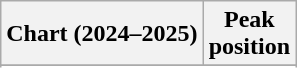<table class="wikitable sortable plainrowheaders" style="text-align:center">
<tr>
<th scope="col">Chart (2024–2025)</th>
<th scope="col">Peak<br> position</th>
</tr>
<tr>
</tr>
<tr>
</tr>
<tr>
</tr>
</table>
